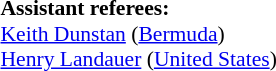<table width=50% style="font-size: 90%">
<tr>
<td><br><br>
<strong>Assistant referees:</strong>
<br><a href='#'>Keith Dunstan</a> (<a href='#'>Bermuda</a>)
<br><a href='#'>Henry Landauer</a> (<a href='#'>United States</a>)</td>
</tr>
</table>
